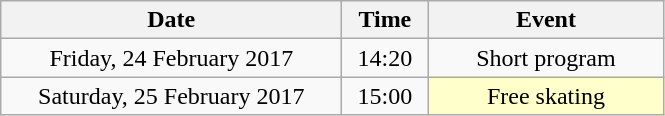<table class = "wikitable" style="text-align:center;">
<tr>
<th width=220>Date</th>
<th width=50>Time</th>
<th width=150>Event</th>
</tr>
<tr>
<td>Friday, 24 February 2017</td>
<td>14:20</td>
<td>Short program</td>
</tr>
<tr>
<td>Saturday, 25 February 2017</td>
<td>15:00</td>
<td bgcolor=ffffcc>Free skating</td>
</tr>
</table>
